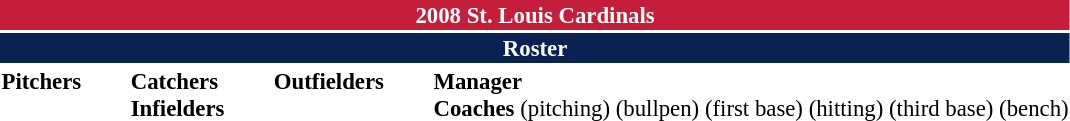<table class="toccolours" style="font-size: 95%;">
<tr>
<th colspan="10" style="background:#c41e3a; color:#fff; text-align:center;">2008 St. Louis Cardinals</th>
</tr>
<tr>
<td colspan="10" style="background:#0a2252; color:#fff; text-align:center;"><strong>Roster</strong></td>
</tr>
<tr>
<td valign="top"><strong>Pitchers</strong><br>





















</td>
<td style="width:25px;"></td>
<td valign="top"><strong>Catchers</strong><br>


<strong>Infielders</strong>









</td>
<td style="width:25px;"></td>
<td valign="top"><strong>Outfielders</strong><br>





</td>
<td style="width:25px;"></td>
<td valign="top"><strong>Manager</strong><br>
<strong>Coaches</strong>
 (pitching)
 (bullpen)
 (first base)
 (hitting)
 (third base)
 (bench)</td>
</tr>
</table>
